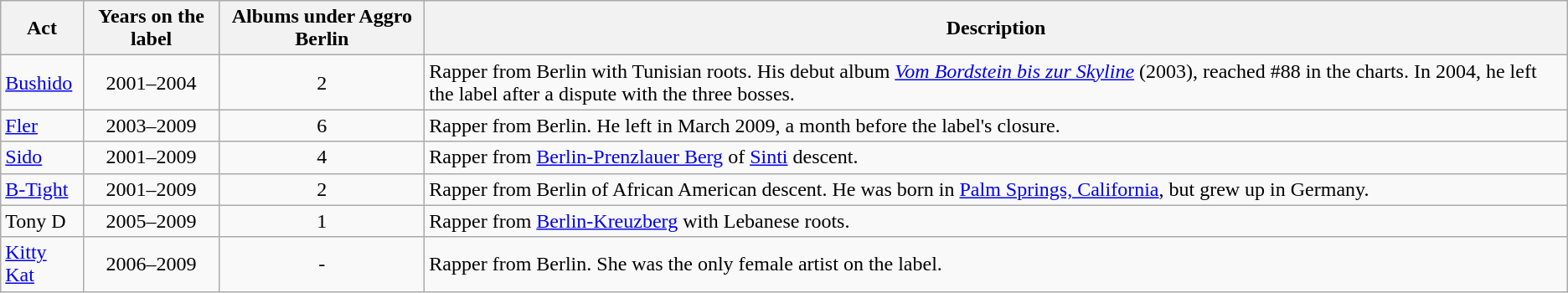<table class="wikitable">
<tr>
<th>Act</th>
<th>Years on the label</th>
<th>Albums under Aggro Berlin</th>
<th>Description</th>
</tr>
<tr>
<td><a href='#'>Bushido</a></td>
<td style="text-align:center;">2001–2004</td>
<td style="text-align:center;">2</td>
<td>Rapper from Berlin with Tunisian roots. His debut album <em><a href='#'>Vom Bordstein bis zur Skyline</a></em> (2003), reached #88 in the charts. In 2004, he left the label after a dispute with the three bosses.</td>
</tr>
<tr>
<td><a href='#'>Fler</a></td>
<td style="text-align:center;">2003–2009</td>
<td style="text-align:center;">6</td>
<td>Rapper from Berlin. He left in March 2009, a month before the label's closure.</td>
</tr>
<tr>
<td><a href='#'>Sido</a></td>
<td style="text-align:center;">2001–2009</td>
<td style="text-align:center;">4</td>
<td>Rapper from <a href='#'>Berlin-Prenzlauer Berg</a> of <a href='#'>Sinti</a> descent.</td>
</tr>
<tr>
<td><a href='#'>B-Tight</a></td>
<td style="text-align:center;">2001–2009</td>
<td style="text-align:center;">2</td>
<td>Rapper from Berlin of African American descent. He was born in <a href='#'>Palm Springs, California</a>, but grew up in Germany.</td>
</tr>
<tr>
<td>Tony D</td>
<td style="text-align:center;">2005–2009</td>
<td style="text-align:center;">1</td>
<td>Rapper from <a href='#'>Berlin-Kreuzberg</a> with Lebanese roots.</td>
</tr>
<tr>
<td><a href='#'>Kitty Kat</a></td>
<td style="text-align:center;">2006–2009</td>
<td style="text-align:center;">-</td>
<td>Rapper from Berlin. She was the only female artist on the label.</td>
</tr>
</table>
